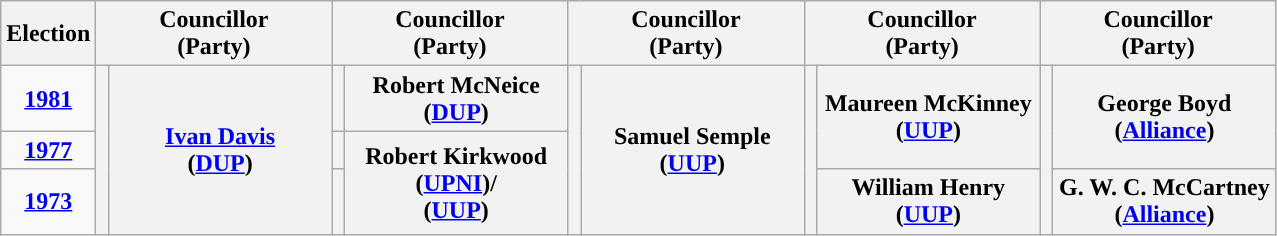<table class="wikitable" style="text-align:center">
<tr>
<th scope="col" width="50">Election</th>
<th scope="col" width="150" colspan = "2">Councillor<br> (Party)</th>
<th scope="col" width="150" colspan = "2">Councillor<br> (Party)</th>
<th scope="col" width="150" colspan = "2">Councillor<br> (Party)</th>
<th scope="col" width="150" colspan = "2">Councillor<br> (Party)</th>
<th scope="col" width="150" colspan = "2">Councillor<br> (Party)</th>
</tr>
<tr>
<td><strong><a href='#'>1981</a></strong></td>
<th rowspan="3" width="1" style="background-color: "></th>
<th rowspan = "3"><a href='#'>Ivan Davis</a> <br> (<a href='#'>DUP</a>)</th>
<th rowspan="1" width="1" style="background-color: "></th>
<th rowspan = "1">Robert McNeice <br> (<a href='#'>DUP</a>)</th>
<th rowspan="3" width="1" style="background-color: "></th>
<th rowspan = "3">Samuel Semple <br> (<a href='#'>UUP</a>)</th>
<th rowspan="3" width="1" style="background-color: "></th>
<th rowspan = "2">Maureen McKinney <br> (<a href='#'>UUP</a>)</th>
<th rowspan="3" width="1" style="background-color: "></th>
<th rowspan = "2">George Boyd <br> (<a href='#'>Alliance</a>)</th>
</tr>
<tr>
<td><strong><a href='#'>1977</a></strong></td>
<th rowspan="1" width="1" style="background-color: "></th>
<th rowspan = "2">Robert Kirkwood <br> (<a href='#'>UPNI</a>)/ <br> (<a href='#'>UUP</a>)</th>
</tr>
<tr>
<td><strong><a href='#'>1973</a></strong></td>
<th rowspan="1" width="1" style="background-color: "></th>
<th rowspan = "1">William Henry <br> (<a href='#'>UUP</a>)</th>
<th rowspan = "1">G. W. C. McCartney <br> (<a href='#'>Alliance</a>)</th>
</tr>
</table>
